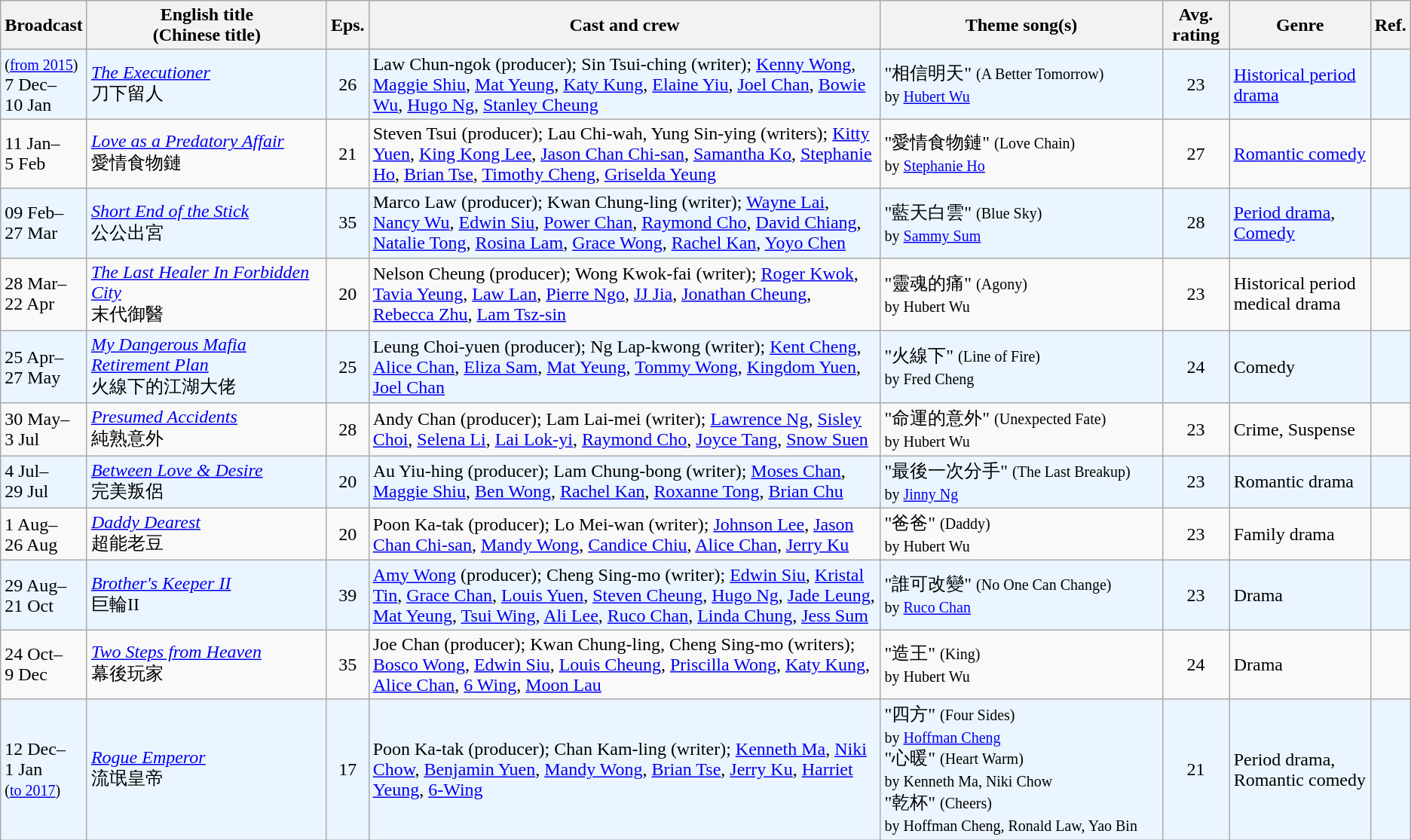<table class="wikitable sortable">
<tr>
<th>Broadcast</th>
<th style="width:17%;">English title <br> (Chinese title)</th>
<th>Eps.</th>
<th>Cast and crew</th>
<th style="width:20%;">Theme song(s)</th>
<th>Avg. rating</th>
<th style="width:10%;">Genre</th>
<th>Ref.</th>
</tr>
<tr ---- bgcolor="#ebf5ff">
<td><small>(<a href='#'>from 2015</a>)</small><br>7 Dec–<br>10 Jan</td>
<td><em><a href='#'>The Executioner</a></em> <br>刀下留人</td>
<td style="text-align:center;">26</td>
<td>Law Chun-ngok (producer); Sin Tsui-ching (writer); <a href='#'>Kenny Wong</a>, <a href='#'>Maggie Shiu</a>, <a href='#'>Mat Yeung</a>, <a href='#'>Katy Kung</a>, <a href='#'>Elaine Yiu</a>, <a href='#'>Joel Chan</a>, <a href='#'>Bowie Wu</a>, <a href='#'>Hugo Ng</a>, <a href='#'>Stanley Cheung</a></td>
<td>"相信明天" <small>(A Better Tomorrow)</small><br><small>by <a href='#'>Hubert Wu</a></small></td>
<td style="text-align:center;">23</td>
<td><a href='#'>Historical period drama</a></td>
<td style="text-align:center;"></td>
</tr>
<tr>
<td>11 Jan–<br>5 Feb</td>
<td><em><a href='#'>Love as a Predatory Affair</a></em><br>愛情食物鏈</td>
<td style="text-align:center;">21</td>
<td>Steven Tsui (producer); Lau Chi-wah, Yung Sin-ying (writers); <a href='#'>Kitty Yuen</a>, <a href='#'>King Kong Lee</a>, <a href='#'>Jason Chan Chi-san</a>, <a href='#'>Samantha Ko</a>, <a href='#'>Stephanie Ho</a>, <a href='#'>Brian Tse</a>, <a href='#'>Timothy Cheng</a>, <a href='#'>Griselda Yeung</a></td>
<td>"愛情食物鏈" <small>(Love Chain)</small><br><small>by <a href='#'>Stephanie Ho</a></small></td>
<td style="text-align:center;">27</td>
<td><a href='#'>Romantic comedy</a></td>
<td></td>
</tr>
<tr ---- bgcolor="#ebf5ff">
<td>09 Feb–<br>27 Mar</td>
<td><em><a href='#'>Short End of the Stick</a></em><br>公公出宮</td>
<td style="text-align:center;">35</td>
<td>Marco Law (producer); Kwan Chung-ling (writer); <a href='#'>Wayne Lai</a>, <a href='#'>Nancy Wu</a>, <a href='#'>Edwin Siu</a>, <a href='#'>Power Chan</a>, <a href='#'>Raymond Cho</a>, <a href='#'>David Chiang</a>, <a href='#'>Natalie Tong</a>, <a href='#'>Rosina Lam</a>, <a href='#'>Grace Wong</a>, <a href='#'>Rachel Kan</a>, <a href='#'>Yoyo Chen</a></td>
<td>"藍天白雲" <small>(Blue Sky)</small><br><small>by <a href='#'>Sammy Sum</a></small></td>
<td style="text-align:center;">28</td>
<td><a href='#'>Period drama</a>, <a href='#'>Comedy</a></td>
<td style="text-align:center;"></td>
</tr>
<tr>
<td>28 Mar–<br>22 Apr</td>
<td><em><a href='#'>The Last Healer In Forbidden City</a></em><br>末代御醫</td>
<td style="text-align:center;">20</td>
<td>Nelson Cheung (producer); Wong Kwok-fai (writer); <a href='#'>Roger Kwok</a>, <a href='#'>Tavia Yeung</a>, <a href='#'>Law Lan</a>, <a href='#'>Pierre Ngo</a>, <a href='#'>JJ Jia</a>, <a href='#'>Jonathan Cheung</a>, <a href='#'>Rebecca Zhu</a>, <a href='#'>Lam Tsz-sin</a></td>
<td>"靈魂的痛" <small>(Agony)</small><br><small>by Hubert Wu</small></td>
<td style="text-align:center;">23</td>
<td>Historical period medical drama</td>
<td style="text-align:center;"></td>
</tr>
<tr ---- bgcolor="#ebf5ff">
<td>25 Apr–<br>27 May</td>
<td><em><a href='#'>My Dangerous Mafia Retirement Plan</a></em><br>火線下的江湖大佬</td>
<td style="text-align:center;">25</td>
<td>Leung Choi-yuen (producer); Ng Lap-kwong (writer); <a href='#'>Kent Cheng</a>, <a href='#'>Alice Chan</a>, <a href='#'>Eliza Sam</a>, <a href='#'>Mat Yeung</a>, <a href='#'>Tommy Wong</a>, <a href='#'>Kingdom Yuen</a>, <a href='#'>Joel Chan</a></td>
<td>"火線下" <small>(Line of Fire)</small><br><small>by Fred Cheng</small></td>
<td style="text-align:center;">24</td>
<td>Comedy</td>
<td style="text-align:center;"></td>
</tr>
<tr>
<td>30 May–<br>3 Jul</td>
<td><em><a href='#'>Presumed Accidents</a></em><br>純熟意外</td>
<td style="text-align:center;">28</td>
<td>Andy Chan (producer); Lam Lai-mei (writer); <a href='#'>Lawrence Ng</a>, <a href='#'>Sisley Choi</a>, <a href='#'>Selena Li</a>, <a href='#'>Lai Lok-yi</a>, <a href='#'>Raymond Cho</a>, <a href='#'>Joyce Tang</a>, <a href='#'>Snow Suen</a></td>
<td>"命運的意外" <small>(Unexpected Fate)</small><br><small>by Hubert Wu</small></td>
<td style="text-align:center;">23</td>
<td>Crime, Suspense</td>
<td></td>
</tr>
<tr ---- bgcolor="#ebf5ff">
<td>4 Jul–<br>29 Jul</td>
<td><em><a href='#'>Between Love & Desire</a></em><br>完美叛侶</td>
<td style="text-align:center;">20</td>
<td>Au Yiu-hing (producer); Lam Chung-bong (writer); <a href='#'>Moses Chan</a>, <a href='#'>Maggie Shiu</a>, <a href='#'>Ben Wong</a>, <a href='#'>Rachel Kan</a>, <a href='#'>Roxanne Tong</a>, <a href='#'>Brian Chu</a></td>
<td>"最後一次分手" <small>(The Last Breakup)</small><br><small>by <a href='#'>Jinny Ng</a></small></td>
<td style="text-align:center;">23</td>
<td>Romantic drama</td>
<td></td>
</tr>
<tr>
<td>1 Aug–<br>26 Aug</td>
<td><em><a href='#'>Daddy Dearest</a></em><br>超能老豆</td>
<td style="text-align:center;">20</td>
<td>Poon Ka-tak (producer); Lo Mei-wan (writer); <a href='#'>Johnson Lee</a>, <a href='#'>Jason Chan Chi-san</a>, <a href='#'>Mandy Wong</a>, <a href='#'>Candice Chiu</a>, <a href='#'>Alice Chan</a>, <a href='#'>Jerry Ku</a></td>
<td>"爸爸" <small>(Daddy)</small><br><small>by Hubert Wu</small></td>
<td style="text-align:center;">23</td>
<td>Family drama</td>
<td></td>
</tr>
<tr ---- bgcolor="#ebf5ff">
<td>29 Aug–<br>21 Oct</td>
<td><em><a href='#'>Brother's Keeper II</a></em><br>巨輪II</td>
<td style="text-align:center;">39</td>
<td><a href='#'>Amy Wong</a> (producer); Cheng Sing-mo (writer); <a href='#'>Edwin Siu</a>, <a href='#'>Kristal Tin</a>, <a href='#'>Grace Chan</a>, <a href='#'>Louis Yuen</a>, <a href='#'>Steven Cheung</a>, <a href='#'>Hugo Ng</a>, <a href='#'>Jade Leung</a>, <a href='#'>Mat Yeung</a>, <a href='#'>Tsui Wing</a>, <a href='#'>Ali Lee</a>, <a href='#'>Ruco Chan</a>, <a href='#'>Linda Chung</a>, <a href='#'>Jess Sum</a></td>
<td>"誰可改變" <small>(No One Can Change)</small><br><small>by <a href='#'>Ruco Chan</a></small></td>
<td style="text-align:center;">23</td>
<td>Drama</td>
<td style="text-align:center;"></td>
</tr>
<tr>
<td>24 Oct–<br>9 Dec</td>
<td><em><a href='#'>Two Steps from Heaven</a></em><br>幕後玩家</td>
<td style="text-align:center;">35</td>
<td>Joe Chan (producer); Kwan Chung-ling, Cheng Sing-mo (writers); <a href='#'>Bosco Wong</a>, <a href='#'>Edwin Siu</a>, <a href='#'>Louis Cheung</a>, <a href='#'>Priscilla Wong</a>, <a href='#'>Katy Kung</a>, <a href='#'>Alice Chan</a>, <a href='#'>6 Wing</a>, <a href='#'>Moon Lau</a></td>
<td>"造王" <small>(King)</small><br><small>by Hubert Wu</small></td>
<td style="text-align:center;">24</td>
<td>Drama</td>
<td style="text-align:center;"></td>
</tr>
<tr ---- bgcolor="#ebf5ff">
<td>12 Dec–<br>1 Jan<br><small>(<a href='#'>to 2017</a>)</small></td>
<td><em><a href='#'>Rogue Emperor</a></em><br>流氓皇帝</td>
<td style="text-align:center;">17</td>
<td>Poon Ka-tak (producer); Chan Kam-ling (writer); <a href='#'>Kenneth Ma</a>, <a href='#'>Niki Chow</a>, <a href='#'>Benjamin Yuen</a>, <a href='#'>Mandy Wong</a>, <a href='#'>Brian Tse</a>, <a href='#'>Jerry Ku</a>, <a href='#'>Harriet Yeung</a>, <a href='#'>6-Wing</a></td>
<td>"四方" <small>(Four Sides)</small><br><small>by <a href='#'>Hoffman Cheng</a></small><br>"心暖" <small>(Heart Warm)</small><br><small>by Kenneth Ma, Niki Chow</small><br>"乾杯" <small>(Cheers)</small><br><small>by Hoffman Cheng, Ronald Law, Yao Bin</small></td>
<td style="text-align:center;">21</td>
<td>Period drama, Romantic comedy</td>
<td style="text-align:center;"></td>
</tr>
</table>
